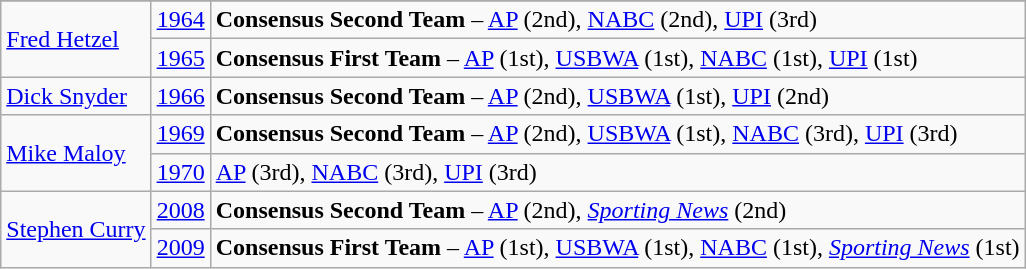<table class="wikitable">
<tr>
</tr>
<tr>
<td rowspan=2><a href='#'>Fred Hetzel</a></td>
<td><a href='#'>1964</a></td>
<td><strong>Consensus Second Team</strong> – <a href='#'>AP</a> (2nd), <a href='#'>NABC</a> (2nd), <a href='#'>UPI</a> (3rd)</td>
</tr>
<tr>
<td><a href='#'>1965</a></td>
<td><strong>Consensus First Team</strong> – <a href='#'>AP</a> (1st), <a href='#'>USBWA</a> (1st), <a href='#'>NABC</a> (1st), <a href='#'>UPI</a> (1st)</td>
</tr>
<tr>
<td><a href='#'>Dick Snyder</a></td>
<td><a href='#'>1966</a></td>
<td><strong>Consensus Second Team</strong> – <a href='#'>AP</a> (2nd), <a href='#'>USBWA</a> (1st), <a href='#'>UPI</a> (2nd)</td>
</tr>
<tr>
<td rowspan=2><a href='#'>Mike Maloy</a></td>
<td><a href='#'>1969</a></td>
<td><strong>Consensus Second Team</strong> – <a href='#'>AP</a> (2nd), <a href='#'>USBWA</a> (1st), <a href='#'>NABC</a> (3rd), <a href='#'>UPI</a> (3rd)</td>
</tr>
<tr>
<td><a href='#'>1970</a></td>
<td><a href='#'>AP</a> (3rd), <a href='#'>NABC</a> (3rd), <a href='#'>UPI</a> (3rd)</td>
</tr>
<tr>
<td rowspan=2><a href='#'>Stephen Curry</a></td>
<td><a href='#'>2008</a></td>
<td><strong>Consensus Second Team</strong> – <a href='#'>AP</a> (2nd), <em><a href='#'>Sporting News</a></em> (2nd)</td>
</tr>
<tr>
<td><a href='#'>2009</a></td>
<td><strong>Consensus First Team</strong> – <a href='#'>AP</a> (1st), <a href='#'>USBWA</a> (1st), <a href='#'>NABC</a> (1st), <em><a href='#'>Sporting News</a></em> (1st)</td>
</tr>
</table>
